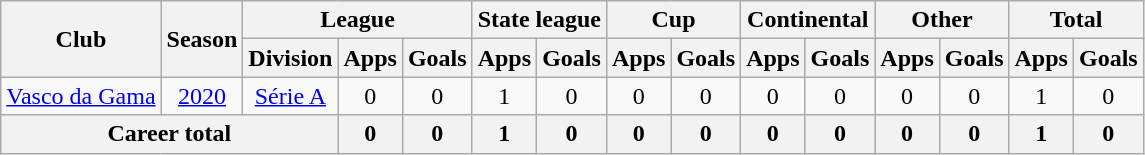<table class="wikitable" style="text-align: center">
<tr>
<th rowspan="2">Club</th>
<th rowspan="2">Season</th>
<th colspan="3">League</th>
<th colspan="2">State league</th>
<th colspan="2">Cup</th>
<th colspan="2">Continental</th>
<th colspan="2">Other</th>
<th colspan="2">Total</th>
</tr>
<tr>
<th>Division</th>
<th>Apps</th>
<th>Goals</th>
<th>Apps</th>
<th>Goals</th>
<th>Apps</th>
<th>Goals</th>
<th>Apps</th>
<th>Goals</th>
<th>Apps</th>
<th>Goals</th>
<th>Apps</th>
<th>Goals</th>
</tr>
<tr>
<td><a href='#'>Vasco da Gama</a></td>
<td><a href='#'>2020</a></td>
<td><a href='#'>Série A</a></td>
<td>0</td>
<td>0</td>
<td>1</td>
<td>0</td>
<td>0</td>
<td>0</td>
<td>0</td>
<td>0</td>
<td>0</td>
<td>0</td>
<td>1</td>
<td>0</td>
</tr>
<tr>
<th colspan="3"><strong>Career total</strong></th>
<th>0</th>
<th>0</th>
<th>1</th>
<th>0</th>
<th>0</th>
<th>0</th>
<th>0</th>
<th>0</th>
<th>0</th>
<th>0</th>
<th>1</th>
<th>0</th>
</tr>
</table>
